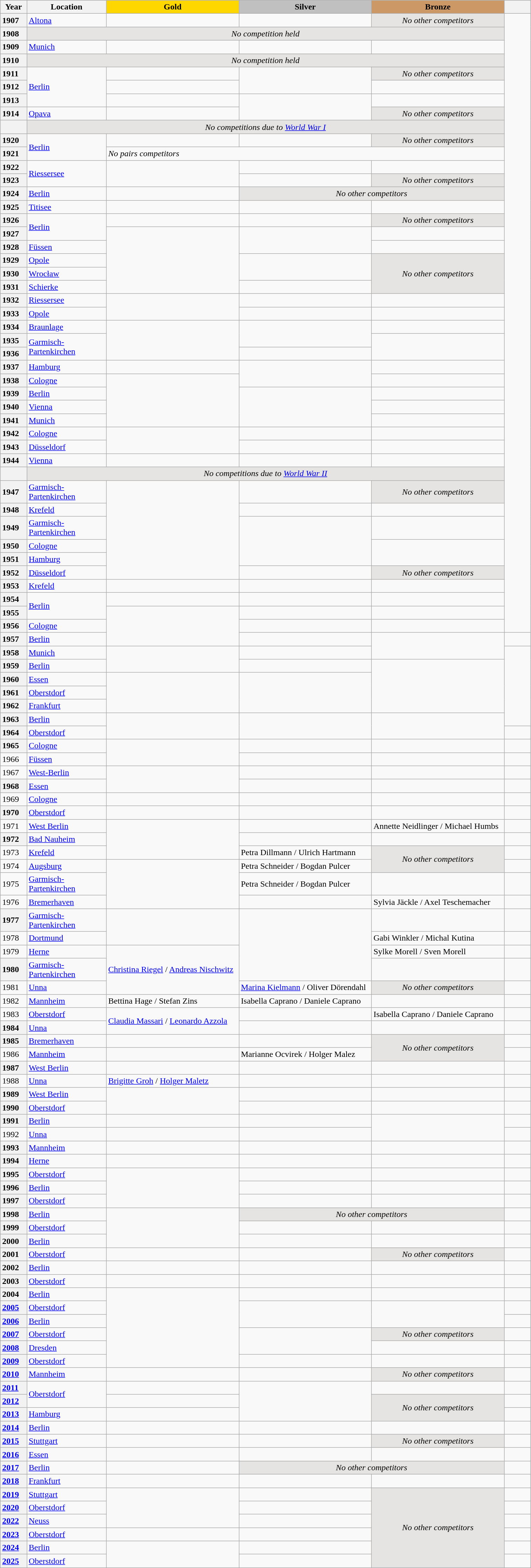<table class="wikitable unsortable" style="text-align:left; width:80%">
<tr>
<th scope="col" style="text-align:center; width:5%">Year</th>
<th scope="col" style="text-align:center; width:15%">Location</th>
<td scope="col" style="text-align:center; width:25%; background:gold"><strong>Gold</strong></td>
<td scope="col" style="text-align:center; width:25%; background:silver"><strong>Silver</strong></td>
<td scope="col" style="text-align:center; width:25%; background:#c96"><strong>Bronze</strong></td>
<th scope="col" style="text-align:center; width:5%"></th>
</tr>
<tr>
<th scope="row" style="text-align:left">1907</th>
<td><a href='#'>Altona</a></td>
<td></td>
<td></td>
<td align="center" bgcolor="e5e4e2"><em>No other competitors</em></td>
<td rowspan="45"></td>
</tr>
<tr>
<th scope="row" style="text-align:left">1908</th>
<td colspan="4" align="center" bgcolor="e5e4e2"><em>No competition held</em></td>
</tr>
<tr>
<th scope="row" style="text-align:left">1909</th>
<td><a href='#'>Munich</a></td>
<td></td>
<td></td>
<td></td>
</tr>
<tr>
<th scope="row" style="text-align:left">1910</th>
<td colspan="4" align="center" bgcolor="e5e4e2"><em>No competition held</em></td>
</tr>
<tr>
<th scope="row" style="text-align:left">1911</th>
<td rowspan="3"><a href='#'>Berlin</a></td>
<td></td>
<td rowspan="2"></td>
<td align="center" bgcolor="e5e4e2"><em>No other competitors</em></td>
</tr>
<tr>
<th scope="row" style="text-align:left">1912</th>
<td></td>
<td></td>
</tr>
<tr>
<th scope="row" style="text-align:left">1913</th>
<td></td>
<td rowspan="2"></td>
<td></td>
</tr>
<tr>
<th scope="row" style="text-align:left">1914</th>
<td> <a href='#'>Opava</a></td>
<td></td>
<td align="center" bgcolor="e5e4e2"><em>No other competitors</em></td>
</tr>
<tr>
<th scope="row" style="text-align:left"></th>
<td colspan="4" align="center" bgcolor="e5e4e2"><em>No competitions due to <a href='#'>World War I</a></em></td>
</tr>
<tr>
<th scope="row" style="text-align:left">1920</th>
<td rowspan="2"><a href='#'>Berlin</a></td>
<td></td>
<td></td>
<td align="center" bgcolor="e5e4e2"><em>No other competitors</em></td>
</tr>
<tr>
<th scope="row" style="text-align:left">1921</th>
<td colspan="3"><em>No pairs competitors</em></td>
</tr>
<tr>
<th scope="row" style="text-align:left">1922</th>
<td rowspan="2"><a href='#'>Riessersee</a></td>
<td rowspan="2"></td>
<td></td>
<td></td>
</tr>
<tr>
<th scope="row" style="text-align:left">1923</th>
<td></td>
<td align="center" bgcolor="e5e4e2"><em>No other competitors</em></td>
</tr>
<tr>
<th scope="row" style="text-align:left">1924</th>
<td><a href='#'>Berlin</a></td>
<td></td>
<td colspan="2" align="center" bgcolor="e5e4e2"><em>No other competitors</em></td>
</tr>
<tr>
<th scope="row" style="text-align:left">1925</th>
<td><a href='#'>Titisee</a></td>
<td></td>
<td></td>
<td></td>
</tr>
<tr>
<th scope="row" style="text-align:left">1926</th>
<td rowspan="2"><a href='#'>Berlin</a></td>
<td></td>
<td></td>
<td align="center" bgcolor="e5e4e2"><em>No other competitors</em></td>
</tr>
<tr>
<th scope="row" style="text-align:left">1927</th>
<td rowspan="5"></td>
<td rowspan="2"></td>
<td></td>
</tr>
<tr>
<th scope="row" style="text-align:left">1928</th>
<td><a href='#'>Füssen</a></td>
<td></td>
</tr>
<tr>
<th scope="row" style="text-align:left">1929</th>
<td><a href='#'>Opole</a></td>
<td rowspan="2"></td>
<td rowspan="3" align="center" bgcolor="e5e4e2"><em>No other competitors</em></td>
</tr>
<tr>
<th scope="row" style="text-align:left">1930</th>
<td><a href='#'>Wrocław</a></td>
</tr>
<tr>
<th scope="row" style="text-align:left">1931</th>
<td><a href='#'>Schierke</a></td>
<td></td>
</tr>
<tr>
<th scope="row" style="text-align:left">1932</th>
<td><a href='#'>Riessersee</a></td>
<td rowspan="2"></td>
<td></td>
<td></td>
</tr>
<tr>
<th scope="row" style="text-align:left">1933</th>
<td><a href='#'>Opole</a></td>
<td></td>
<td></td>
</tr>
<tr>
<th scope="row" style="text-align:left">1934</th>
<td><a href='#'>Braunlage</a></td>
<td rowspan="3"></td>
<td rowspan="2"></td>
<td></td>
</tr>
<tr>
<th scope="row" style="text-align:left">1935</th>
<td rowspan="2"><a href='#'>Garmisch-Partenkirchen</a></td>
<td rowspan="2"></td>
</tr>
<tr>
<th scope="row" style="text-align:left">1936</th>
<td></td>
</tr>
<tr>
<th scope="row" style="text-align:left">1937</th>
<td><a href='#'>Hamburg</a></td>
<td></td>
<td rowspan="2"></td>
<td></td>
</tr>
<tr>
<th scope="row" style="text-align:left">1938</th>
<td><a href='#'>Cologne</a></td>
<td rowspan="4"></td>
<td></td>
</tr>
<tr>
<th scope="row" style="text-align:left">1939</th>
<td><a href='#'>Berlin</a></td>
<td rowspan="3"></td>
<td></td>
</tr>
<tr>
<th scope="row" style="text-align:left">1940</th>
<td><a href='#'>Vienna</a></td>
<td></td>
</tr>
<tr>
<th scope="row" style="text-align:left">1941</th>
<td><a href='#'>Munich</a></td>
<td></td>
</tr>
<tr>
<th scope="row" style="text-align:left">1942</th>
<td><a href='#'>Cologne</a></td>
<td rowspan="2"></td>
<td></td>
<td></td>
</tr>
<tr>
<th scope="row" style="text-align:left">1943</th>
<td><a href='#'>Düsseldorf</a></td>
<td></td>
<td></td>
</tr>
<tr>
<th scope="row" style="text-align:left">1944</th>
<td><a href='#'>Vienna</a></td>
<td></td>
<td></td>
<td></td>
</tr>
<tr>
<th scope="row" style="text-align:left"></th>
<td colspan="4" align="center" bgcolor="e5e4e2"><em>No competitions due to <a href='#'>World War II</a></em></td>
</tr>
<tr>
<th scope="row" style="text-align:left">1947</th>
<td><a href='#'>Garmisch-Partenkirchen</a></td>
<td rowspan="6"></td>
<td></td>
<td align="center" bgcolor="e5e4e2"><em>No other competitors</em></td>
</tr>
<tr>
<th scope="row" style="text-align:left">1948</th>
<td><a href='#'>Krefeld</a></td>
<td></td>
<td></td>
</tr>
<tr>
<th scope="row" style="text-align:left">1949</th>
<td><a href='#'>Garmisch-Partenkirchen</a></td>
<td rowspan="3"></td>
<td></td>
</tr>
<tr>
<th scope="row" style="text-align:left">1950</th>
<td><a href='#'>Cologne</a></td>
<td rowspan="2"></td>
</tr>
<tr>
<th scope="row" style="text-align:left">1951</th>
<td><a href='#'>Hamburg</a></td>
</tr>
<tr>
<th scope="row" style="text-align:left">1952</th>
<td><a href='#'>Düsseldorf</a></td>
<td></td>
<td align="center" bgcolor="e5e4e2"><em>No other competitors</em></td>
</tr>
<tr>
<th scope="row" style="text-align:left">1953</th>
<td><a href='#'>Krefeld</a></td>
<td></td>
<td></td>
<td></td>
</tr>
<tr>
<th scope="row" style="text-align:left">1954</th>
<td rowspan="2"><a href='#'>Berlin</a></td>
<td></td>
<td></td>
<td></td>
</tr>
<tr>
<th scope="row" style="text-align:left">1955</th>
<td rowspan="3"></td>
<td></td>
<td></td>
</tr>
<tr>
<th scope="row" style="text-align:left">1956</th>
<td><a href='#'>Cologne</a></td>
<td></td>
<td></td>
</tr>
<tr>
<th scope="row" style="text-align:left">1957</th>
<td><a href='#'>Berlin</a></td>
<td></td>
<td rowspan="2"></td>
<td></td>
</tr>
<tr>
<th scope="row" style="text-align:left">1958</th>
<td><a href='#'>Munich</a></td>
<td rowspan="2"></td>
<td></td>
<td rowspan="6"></td>
</tr>
<tr>
<th scope="row" style="text-align:left">1959</th>
<td><a href='#'>Berlin</a></td>
<td></td>
<td rowspan="4"></td>
</tr>
<tr>
<th scope="row" style="text-align:left">1960</th>
<td><a href='#'>Essen</a></td>
<td rowspan="3"></td>
<td rowspan="3"></td>
</tr>
<tr>
<th scope="row" style="text-align:left">1961</th>
<td><a href='#'>Oberstdorf</a></td>
</tr>
<tr>
<th scope="row" style="text-align:left">1962</th>
<td><a href='#'>Frankfurt</a></td>
</tr>
<tr>
<th scope="row" style="text-align:left">1963</th>
<td><a href='#'>Berlin</a></td>
<td rowspan="2"></td>
<td rowspan="2"></td>
<td rowspan="2"></td>
</tr>
<tr>
<th scope="row" style="text-align:left">1964</th>
<td><a href='#'>Oberstdorf</a></td>
<td></td>
</tr>
<tr>
<th scope="row" style="text-align:left">1965</th>
<td><a href='#'>Cologne</a></td>
<td rowspan="2"></td>
<td></td>
<td></td>
<td></td>
</tr>
<tr>
<td>1966</td>
<td><a href='#'>Füssen</a></td>
<td></td>
<td></td>
<td></td>
</tr>
<tr>
<td>1967</td>
<td><a href='#'>West-Berlin</a></td>
<td rowspan="2"></td>
<td></td>
<td></td>
<td></td>
</tr>
<tr>
<th scope="row" style="text-align:left">1968</th>
<td><a href='#'>Essen</a></td>
<td></td>
<td></td>
<td></td>
</tr>
<tr>
<td>1969</td>
<td><a href='#'>Cologne</a></td>
<td></td>
<td></td>
<td></td>
<td></td>
</tr>
<tr>
<th scope="row" style="text-align:left">1970</th>
<td><a href='#'>Oberstdorf</a></td>
<td></td>
<td></td>
<td></td>
<td></td>
</tr>
<tr>
<td>1971</td>
<td><a href='#'>West Berlin</a></td>
<td rowspan="3"></td>
<td></td>
<td>Annette Neidlinger / Michael Humbs</td>
<td></td>
</tr>
<tr>
<th scope="row" style="text-align:left">1972</th>
<td><a href='#'>Bad Nauheim</a></td>
<td></td>
<td></td>
<td></td>
</tr>
<tr>
<td>1973</td>
<td><a href='#'>Krefeld</a></td>
<td>Petra Dillmann / Ulrich Hartmann</td>
<td rowspan="2" align="center" bgcolor="e5e4e2"><em>No other competitors</em></td>
<td></td>
</tr>
<tr>
<td>1974</td>
<td><a href='#'>Augsburg</a></td>
<td rowspan="3"></td>
<td>Petra Schneider / Bogdan Pulcer</td>
<td></td>
</tr>
<tr>
<td>1975</td>
<td><a href='#'>Garmisch-Partenkirchen</a></td>
<td>Petra Schneider / Bogdan Pulcer</td>
<td></td>
<td></td>
</tr>
<tr>
<td>1976</td>
<td><a href='#'>Bremerhaven</a></td>
<td></td>
<td>Sylvia Jäckle / Axel Teschemacher</td>
<td></td>
</tr>
<tr>
<th scope="row" style="text-align:left">1977</th>
<td><a href='#'>Garmisch-Partenkirchen</a></td>
<td rowspan="2"> </td>
<td rowspan="4"> </td>
<td></td>
<td></td>
</tr>
<tr>
<td>1978</td>
<td><a href='#'>Dortmund</a></td>
<td>Gabi Winkler / Michal Kutina</td>
<td></td>
</tr>
<tr>
<td>1979</td>
<td><a href='#'>Herne</a></td>
<td rowspan="3"><a href='#'>Christina Riegel</a> / <a href='#'>Andreas Nischwitz</a></td>
<td>Sylke Morell / Sven Morell</td>
<td></td>
</tr>
<tr>
<th scope="row" style="text-align:left">1980</th>
<td><a href='#'>Garmisch-Partenkirchen</a></td>
<td></td>
<td></td>
</tr>
<tr>
<td>1981</td>
<td><a href='#'>Unna</a></td>
<td><a href='#'>Marina Kielmann</a> / Oliver Dörendahl</td>
<td align="center" bgcolor="e5e4e2"><em>No other competitors</em></td>
<td></td>
</tr>
<tr>
<td>1982</td>
<td><a href='#'>Mannheim</a></td>
<td>Bettina Hage / Stefan Zins</td>
<td>Isabella Caprano / Daniele Caprano</td>
<td></td>
<td></td>
</tr>
<tr>
<td>1983</td>
<td><a href='#'>Oberstdorf</a></td>
<td rowspan="2"><a href='#'>Claudia Massari</a> / <a href='#'>Leonardo Azzola</a></td>
<td></td>
<td>Isabella Caprano / Daniele Caprano</td>
<td></td>
</tr>
<tr>
<th scope="row" style="text-align:left">1984</th>
<td><a href='#'>Unna</a></td>
<td></td>
<td></td>
<td></td>
</tr>
<tr>
<th scope="row" style="text-align:left">1985</th>
<td><a href='#'>Bremerhaven</a></td>
<td></td>
<td></td>
<td rowspan="2" align="center" bgcolor="e5e4e2"><em>No other competitors</em></td>
<td></td>
</tr>
<tr>
<td>1986</td>
<td><a href='#'>Mannheim</a></td>
<td></td>
<td>Marianne Ocvirek / Holger Malez</td>
<td></td>
</tr>
<tr>
<th scope="row" style="text-align:left">1987</th>
<td><a href='#'>West Berlin</a></td>
<td></td>
<td></td>
<td></td>
<td></td>
</tr>
<tr>
<td>1988</td>
<td><a href='#'>Unna</a></td>
<td><a href='#'>Brigitte Groh</a> / <a href='#'>Holger Maletz</a></td>
<td></td>
<td></td>
<td></td>
</tr>
<tr>
<th scope="row" style="text-align:left">1989</th>
<td><a href='#'>West Berlin</a></td>
<td rowspan="2"></td>
<td></td>
<td></td>
<td></td>
</tr>
<tr>
<th scope="row" style="text-align:left">1990</th>
<td><a href='#'>Oberstdorf</a></td>
<td></td>
<td></td>
<td></td>
</tr>
<tr>
<th scope="row" style="text-align:left">1991</th>
<td><a href='#'>Berlin</a></td>
<td></td>
<td></td>
<td rowspan="2"></td>
<td></td>
</tr>
<tr>
<td>1992</td>
<td><a href='#'>Unna</a></td>
<td></td>
<td></td>
<td></td>
</tr>
<tr>
<th scope="row" style="text-align:left">1993</th>
<td><a href='#'>Mannheim</a></td>
<td></td>
<td></td>
<td></td>
<td></td>
</tr>
<tr>
<th scope="row" style="text-align:left">1994</th>
<td><a href='#'>Herne</a></td>
<td></td>
<td></td>
<td></td>
<td></td>
</tr>
<tr>
<th scope="row" style="text-align:left">1995</th>
<td><a href='#'>Oberstdorf</a></td>
<td rowspan="3"></td>
<td></td>
<td></td>
<td></td>
</tr>
<tr>
<th scope="row" style="text-align:left">1996</th>
<td><a href='#'>Berlin</a></td>
<td></td>
<td></td>
<td></td>
</tr>
<tr>
<th scope="row" style="text-align:left">1997</th>
<td><a href='#'>Oberstdorf</a></td>
<td></td>
<td></td>
<td></td>
</tr>
<tr>
<th scope="row" style="text-align:left">1998</th>
<td><a href='#'>Berlin</a></td>
<td rowspan="3"></td>
<td colspan=2 align="center" bgcolor="e5e4e2"><em>No other competitors</em></td>
<td></td>
</tr>
<tr>
<th scope="row" style="text-align:left">1999</th>
<td><a href='#'>Oberstdorf</a></td>
<td></td>
<td></td>
<td></td>
</tr>
<tr>
<th scope="row" style="text-align:left">2000</th>
<td><a href='#'>Berlin</a></td>
<td></td>
<td></td>
<td></td>
</tr>
<tr>
<th scope="row" style="text-align:left">2001</th>
<td><a href='#'>Oberstdorf</a></td>
<td></td>
<td></td>
<td align="center" bgcolor="e5e4e2"><em>No other competitors</em></td>
<td></td>
</tr>
<tr>
<th scope="row" style="text-align:left">2002</th>
<td><a href='#'>Berlin</a></td>
<td></td>
<td></td>
<td></td>
<td></td>
</tr>
<tr>
<th scope="row" style="text-align:left">2003</th>
<td><a href='#'>Oberstdorf</a></td>
<td></td>
<td></td>
<td></td>
<td></td>
</tr>
<tr>
<th scope="row" style="text-align:left">2004</th>
<td><a href='#'>Berlin</a></td>
<td rowspan="6"></td>
<td></td>
<td></td>
<td></td>
</tr>
<tr>
<th scope="row" style="text-align:left"><a href='#'>2005</a></th>
<td><a href='#'>Oberstdorf</a></td>
<td rowspan="2"></td>
<td rowspan="2"></td>
<td></td>
</tr>
<tr>
<th scope="row" style="text-align:left"><a href='#'>2006</a></th>
<td><a href='#'>Berlin</a></td>
<td></td>
</tr>
<tr>
<th scope="row" style="text-align:left"><a href='#'>2007</a></th>
<td><a href='#'>Oberstdorf</a></td>
<td rowspan="2"></td>
<td align="center" bgcolor="e5e4e2"><em>No other competitors</em></td>
<td></td>
</tr>
<tr>
<th scope="row" style="text-align:left"><a href='#'>2008</a></th>
<td><a href='#'>Dresden</a></td>
<td></td>
<td></td>
</tr>
<tr>
<th scope="row" style="text-align:left"><a href='#'>2009</a></th>
<td><a href='#'>Oberstdorf</a></td>
<td></td>
<td></td>
<td></td>
</tr>
<tr>
<th scope="row" style="text-align:left"><a href='#'>2010</a></th>
<td><a href='#'>Mannheim</a></td>
<td></td>
<td></td>
<td align="center" bgcolor="e5e4e2"><em>No other competitors</em></td>
<td></td>
</tr>
<tr>
<th scope="row" style="text-align:left"><a href='#'>2011</a></th>
<td rowspan="2"><a href='#'>Oberstdorf</a></td>
<td></td>
<td rowspan="3"></td>
<td></td>
<td></td>
</tr>
<tr>
<th scope="row" style="text-align:left"><a href='#'>2012</a></th>
<td></td>
<td rowspan="2" align="center" bgcolor="e5e4e2"><em>No other competitors</em></td>
<td></td>
</tr>
<tr>
<th scope="row" style="text-align:left"><a href='#'>2013</a></th>
<td><a href='#'>Hamburg</a></td>
<td></td>
<td></td>
</tr>
<tr>
<th scope="row" style="text-align:left"><a href='#'>2014</a></th>
<td><a href='#'>Berlin</a></td>
<td></td>
<td></td>
<td></td>
<td></td>
</tr>
<tr>
<th scope="row" style="text-align:left"><a href='#'>2015</a></th>
<td><a href='#'>Stuttgart</a></td>
<td></td>
<td></td>
<td align="center" bgcolor="e5e4e2"><em>No other competitors</em></td>
<td></td>
</tr>
<tr>
<th scope="row" style="text-align:left"><a href='#'>2016</a></th>
<td><a href='#'>Essen</a></td>
<td></td>
<td></td>
<td></td>
<td></td>
</tr>
<tr>
<th scope="row" style="text-align:left"><a href='#'>2017</a></th>
<td><a href='#'>Berlin</a></td>
<td></td>
<td colspan=2 align="center" bgcolor="e5e4e2"><em>No other competitors</em></td>
<td></td>
</tr>
<tr>
<th scope="row" style="text-align:left"><a href='#'>2018</a></th>
<td><a href='#'>Frankfurt</a></td>
<td></td>
<td></td>
<td></td>
<td></td>
</tr>
<tr>
<th scope="row" style="text-align:left"><a href='#'>2019</a></th>
<td><a href='#'>Stuttgart</a></td>
<td rowspan="3"></td>
<td></td>
<td rowspan="6" align="center" bgcolor="e5e4e2"><em>No other competitors</em></td>
<td></td>
</tr>
<tr>
<th scope="row" style="text-align:left"><a href='#'>2020</a></th>
<td><a href='#'>Oberstdorf</a></td>
<td></td>
<td></td>
</tr>
<tr>
<th scope="row" style="text-align:left"><a href='#'>2022</a></th>
<td><a href='#'>Neuss</a></td>
<td></td>
<td></td>
</tr>
<tr>
<th scope="row" style="text-align:left"><a href='#'>2023</a></th>
<td><a href='#'>Oberstdorf</a></td>
<td></td>
<td></td>
<td></td>
</tr>
<tr>
<th scope="row" style="text-align:left"><a href='#'>2024</a></th>
<td><a href='#'>Berlin</a></td>
<td rowspan="2"></td>
<td></td>
<td></td>
</tr>
<tr>
<th scope="row" style="text-align:left"><a href='#'>2025</a></th>
<td><a href='#'>Oberstdorf</a></td>
<td></td>
<td></td>
</tr>
</table>
